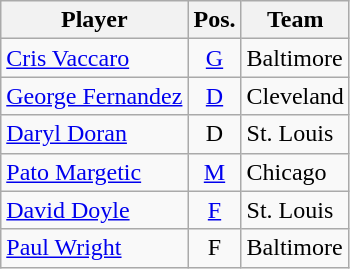<table class="wikitable">
<tr>
<th>Player</th>
<th>Pos.</th>
<th>Team</th>
</tr>
<tr>
<td><a href='#'>Cris Vaccaro</a></td>
<td align=center><a href='#'>G</a></td>
<td>Baltimore</td>
</tr>
<tr>
<td><a href='#'>George Fernandez</a></td>
<td align=center><a href='#'>D</a></td>
<td>Cleveland</td>
</tr>
<tr>
<td><a href='#'>Daryl Doran</a></td>
<td align=center>D</td>
<td>St. Louis</td>
</tr>
<tr>
<td><a href='#'>Pato Margetic</a></td>
<td align=center><a href='#'>M</a></td>
<td>Chicago</td>
</tr>
<tr>
<td><a href='#'>David Doyle</a></td>
<td align=center><a href='#'>F</a></td>
<td>St. Louis</td>
</tr>
<tr>
<td><a href='#'>Paul Wright</a></td>
<td align=center>F</td>
<td>Baltimore</td>
</tr>
</table>
